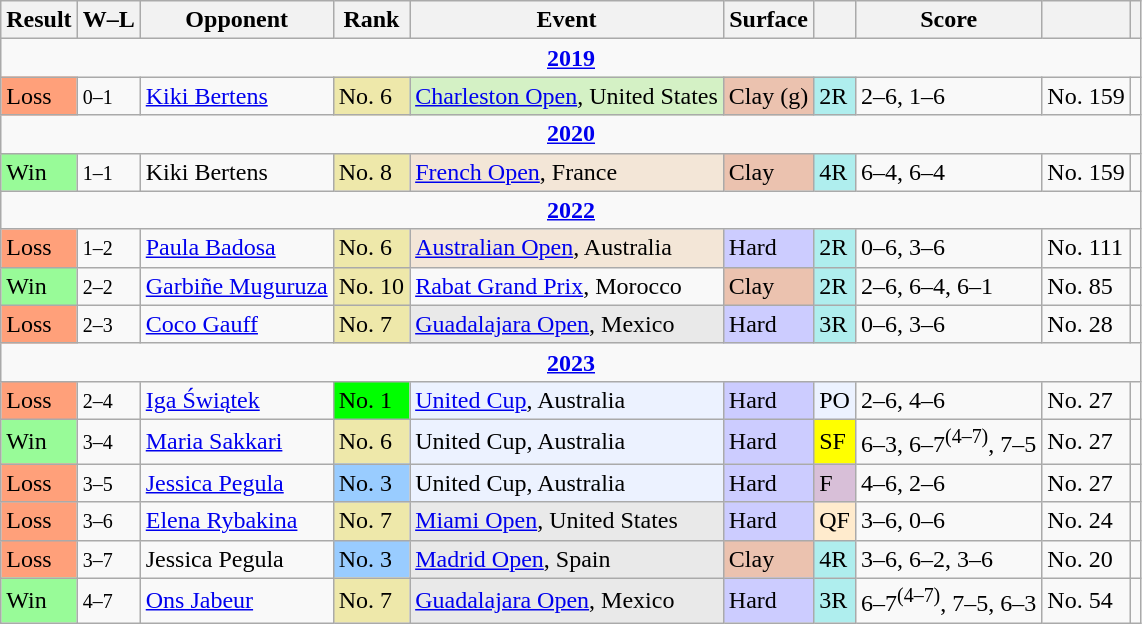<table class="wikitable sortable">
<tr>
<th>Result</th>
<th>W–L</th>
<th>Opponent</th>
<th>Rank</th>
<th>Event</th>
<th>Surface</th>
<th></th>
<th class="unsortable">Score</th>
<th></th>
<th></th>
</tr>
<tr>
<td colspan="10" align=center><strong><a href='#'>2019</a></strong></td>
</tr>
<tr>
<td bgcolor="ffa07a">Loss</td>
<td><small>0–1</small></td>
<td> <a href='#'>Kiki Bertens</a></td>
<td bgcolor="eee8aa">No. 6</td>
<td bgcolor=d4f1c5><a href='#'>Charleston Open</a>, United States</td>
<td bgcolor="ebc2af">Clay (g)</td>
<td bgcolor="afeeee">2R</td>
<td>2–6, 1–6</td>
<td>No. 159</td>
<td></td>
</tr>
<tr>
<td colspan="10" align="center"><strong><a href='#'>2020</a></strong></td>
</tr>
<tr>
<td bgcolor="98FB98">Win</td>
<td><small>1–1</small></td>
<td> Kiki Bertens</td>
<td bgcolor="eee8aa">No. 8</td>
<td bgcolor="f3e6d7"><a href='#'>French Open</a>, France</td>
<td bgcolor="ebc2af">Clay</td>
<td bgcolor="afeeee">4R</td>
<td>6–4, 6–4</td>
<td>No. 159</td>
<td></td>
</tr>
<tr>
<td colspan="10" align="center"><strong><a href='#'>2022</a></strong></td>
</tr>
<tr>
<td bgcolor="ffa07a">Loss</td>
<td><small>1–2</small></td>
<td> <a href='#'>Paula Badosa</a></td>
<td bgcolor="eee8aa">No. 6</td>
<td bgcolor=f3e6d7><a href='#'>Australian Open</a>, Australia</td>
<td bgcolor="#ccf">Hard</td>
<td bgcolor="afeeee">2R</td>
<td>0–6, 3–6</td>
<td>No. 111</td>
<td></td>
</tr>
<tr>
<td bgcolor="98FB98">Win</td>
<td><small>2–2</small></td>
<td> <a href='#'>Garbiñe Muguruza</a></td>
<td bgcolor="eee8AA">No. 10</td>
<td><a href='#'>Rabat Grand Prix</a>, Morocco</td>
<td bgcolor="ebc2af">Clay</td>
<td bgcolor="afeeee">2R</td>
<td>2–6, 6–4, 6–1</td>
<td>No. 85</td>
<td></td>
</tr>
<tr>
<td bgcolor="ffa07a">Loss</td>
<td><small>2–3</small></td>
<td> <a href='#'>Coco Gauff</a></td>
<td bgcolor="eee8aa">No. 7</td>
<td bgcolor=e9e9e9><a href='#'>Guadalajara Open</a>, Mexico</td>
<td bgcolor="#ccf">Hard</td>
<td bgcolor="afeeee">3R</td>
<td>0–6, 3–6</td>
<td>No. 28</td>
<td></td>
</tr>
<tr>
<td colspan="10" align="center"><strong><a href='#'>2023</a></strong></td>
</tr>
<tr>
<td bgcolor="ffa07a">Loss</td>
<td><small>2–4</small></td>
<td> <a href='#'>Iga Świątek</a></td>
<td bgcolor="lime">No. 1</td>
<td bgcolor="ecf2ff"><a href='#'>United Cup</a>, Australia</td>
<td bgcolor="#ccf">Hard</td>
<td bgcolor="ecf2ff">PO</td>
<td>2–6, 4–6</td>
<td>No. 27</td>
<td></td>
</tr>
<tr>
<td bgcolor="98FB98">Win</td>
<td><small>3–4</small></td>
<td> <a href='#'>Maria Sakkari</a></td>
<td bgcolor="eee8AA">No. 6</td>
<td bgcolor="ecf2ff">United Cup, Australia</td>
<td style="background:#ccf;">Hard</td>
<td bgcolor="yellow">SF</td>
<td>6–3, 6–7<sup>(4–7)</sup>, 7–5</td>
<td>No. 27</td>
<td></td>
</tr>
<tr>
<td bgcolor="ffa07a">Loss</td>
<td><small>3–5</small></td>
<td> <a href='#'>Jessica Pegula</a></td>
<td bgcolor="#9cf">No. 3</td>
<td bgcolor="ecf2ff">United Cup, Australia</td>
<td bgcolor="#ccf">Hard</td>
<td bgcolor="thistle">F</td>
<td>4–6, 2–6</td>
<td>No. 27</td>
<td></td>
</tr>
<tr>
<td bgcolor="ffa07a">Loss</td>
<td><small>3–6</small></td>
<td> <a href='#'>Elena Rybakina</a></td>
<td bgcolor="eee8aa">No. 7</td>
<td bgcolor="e9e9e9"><a href='#'>Miami Open</a>, United States</td>
<td bgcolor="#ccf">Hard</td>
<td bgcolor="ffebcd">QF</td>
<td>3–6, 0–6</td>
<td>No. 24</td>
<td></td>
</tr>
<tr>
<td bgcolor="ffa07a">Loss</td>
<td><small>3–7</small></td>
<td> Jessica Pegula</td>
<td bgcolor="#9cf">No. 3</td>
<td bgcolor="e9e9e9"><a href='#'>Madrid Open</a>, Spain</td>
<td bgcolor="ebc2af">Clay</td>
<td bgcolor="afeeee">4R</td>
<td>3–6, 6–2, 3–6</td>
<td>No. 20</td>
<td></td>
</tr>
<tr>
<td bgcolor="98FB98">Win</td>
<td><small>4–7</small></td>
<td> <a href='#'>Ons Jabeur</a></td>
<td bgcolor="eee8aa">No. 7</td>
<td bgcolor=e9e9e9><a href='#'>Guadalajara Open</a>, Mexico</td>
<td bgcolor="#ccf">Hard</td>
<td bgcolor="afeeee">3R</td>
<td>6–7<sup>(4–7)</sup>, 7–5, 6–3</td>
<td>No. 54</td>
<td></td>
</tr>
</table>
